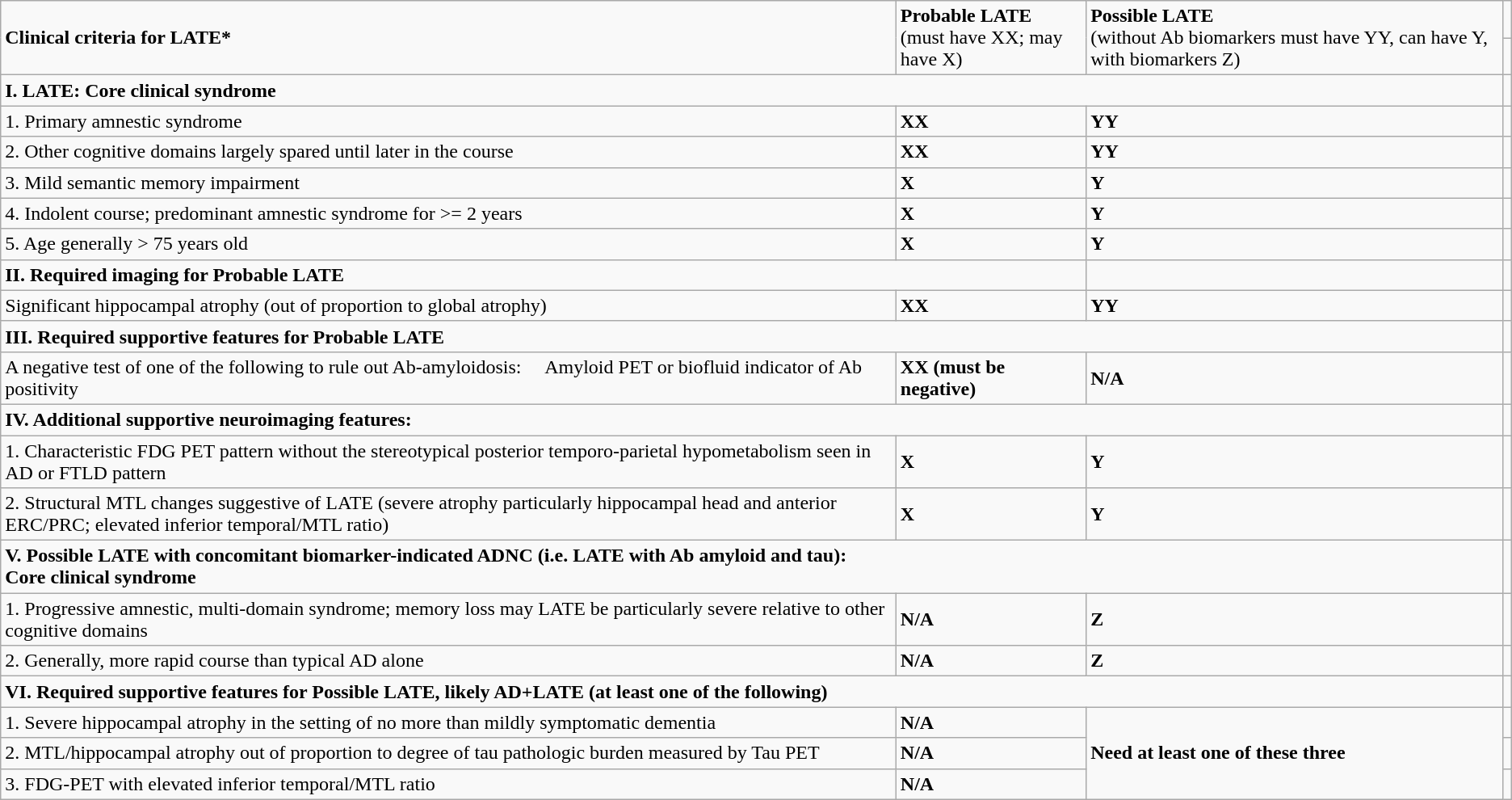<table class="wikitable">
<tr>
<td rowspan="2"><strong>Clinical criteria for LATE*</strong></td>
<td rowspan="2"><strong>Probable LATE</strong><br>(must have XX; may have X)</td>
<td rowspan="2"><strong>Possible LATE</strong><br>(without Ab biomarkers must have  YY, can have Y, with biomarkers Z)</td>
<td></td>
</tr>
<tr>
<td></td>
</tr>
<tr>
<td colspan="3"><strong>I.  LATE: Core clinical syndrome</strong></td>
<td></td>
</tr>
<tr>
<td>1.  Primary amnestic syndrome</td>
<td><strong>XX</strong></td>
<td><strong>YY</strong></td>
<td></td>
</tr>
<tr>
<td>2.  Other cognitive domains largely spared until later in the course</td>
<td><strong>XX</strong></td>
<td><strong>YY</strong></td>
<td></td>
</tr>
<tr>
<td>3.  Mild semantic memory impairment</td>
<td><strong>X</strong></td>
<td><strong>Y</strong></td>
<td></td>
</tr>
<tr>
<td>4.  Indolent course; predominant amnestic syndrome for >= 2 years</td>
<td><strong>X</strong></td>
<td><strong>Y</strong></td>
<td></td>
</tr>
<tr>
<td>5.  Age generally > 75 years old</td>
<td><strong>X</strong></td>
<td><strong>Y</strong></td>
<td></td>
</tr>
<tr>
<td colspan="2"><strong>II.  Required imaging for Probable LATE</strong></td>
<td></td>
<td></td>
</tr>
<tr>
<td>Significant  hippocampal atrophy (out of proportion to global atrophy)</td>
<td><strong>XX</strong></td>
<td><strong>YY</strong></td>
<td></td>
</tr>
<tr>
<td colspan="3"><strong>III.  Required supportive features for Probable LATE</strong></td>
<td></td>
</tr>
<tr>
<td>A  negative test of one of the following to rule out Ab-amyloidosis:     Amyloid  PET or biofluid indicator of Ab positivity</td>
<td><strong>XX (must be negative)</strong></td>
<td><strong>N/A</strong></td>
<td></td>
</tr>
<tr>
<td colspan="3"><strong>IV.  Additional supportive neuroimaging features:</strong></td>
<td></td>
</tr>
<tr>
<td>1.  Characteristic FDG PET pattern without the stereotypical posterior  temporo-parietal hypometabolism seen in AD or FTLD pattern</td>
<td><strong>X</strong></td>
<td><strong>Y</strong></td>
<td></td>
</tr>
<tr>
<td>2.  Structural MTL changes suggestive of LATE (severe atrophy particularly  hippocampal head and anterior ERC/PRC; elevated inferior temporal/MTL ratio)</td>
<td><strong>X</strong></td>
<td><strong>Y</strong></td>
<td></td>
</tr>
<tr>
<td colspan="3"><strong>V.  Possible LATE with concomitant biomarker-indicated ADNC (i.e. LATE with Ab amyloid and tau):</strong><br><strong>Core  clinical syndrome</strong></td>
<td></td>
</tr>
<tr>
<td>1.  Progressive amnestic, multi-domain syndrome; memory loss may LATE be particularly  severe relative to other cognitive domains</td>
<td><strong>N/A</strong></td>
<td><strong>Z</strong></td>
<td></td>
</tr>
<tr>
<td>2.  Generally, more rapid course than typical AD alone</td>
<td><strong>N/A</strong></td>
<td><strong>Z</strong></td>
<td></td>
</tr>
<tr>
<td colspan="3"><strong>VI.  Required supportive features for Possible LATE, likely AD+LATE (at least one  of the following)</strong></td>
<td></td>
</tr>
<tr>
<td>1.  Severe hippocampal atrophy in the setting of no more than mildly symptomatic  dementia</td>
<td><strong>N/A</strong></td>
<td rowspan="3"><strong>Need at least one of these three</strong></td>
<td></td>
</tr>
<tr>
<td>2.  MTL/hippocampal atrophy out of proportion to degree of tau pathologic burden  measured by Tau PET</td>
<td><strong>N/A</strong></td>
<td></td>
</tr>
<tr>
<td>3.  FDG-PET with elevated inferior temporal/MTL ratio</td>
<td><strong>N/A</strong></td>
<td></td>
</tr>
</table>
